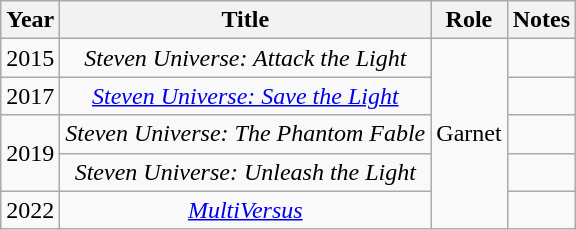<table class="wikitable sortable">
<tr>
<th>Year</th>
<th>Title</th>
<th>Role</th>
<th class="unsortable">Notes</th>
</tr>
<tr>
<td style="text-align:left;">2015</td>
<td style="text-align:center;"><em>Steven Universe: Attack the Light</em></td>
<td rowspan="5" style="text-align:center;">Garnet</td>
<td style="text-align:left;"></td>
</tr>
<tr>
<td style="text-align:left;">2017</td>
<td style="text-align:center;"><em><a href='#'>Steven Universe: Save the Light</a></em></td>
<td style="text-align:left;"></td>
</tr>
<tr>
<td rowspan="2" style="text-align:left;">2019</td>
<td style="text-align:center;"><em>Steven Universe: The Phantom Fable</em></td>
<td style="text-align:left;"></td>
</tr>
<tr>
<td style="text-align:center;"><em>Steven Universe: Unleash the Light</em></td>
<td style="text-align:left;"></td>
</tr>
<tr>
<td style="text-align:left;">2022</td>
<td style="text-align:center;"><em><a href='#'>MultiVersus</a></em></td>
<td style="text-align:left;"></td>
</tr>
</table>
